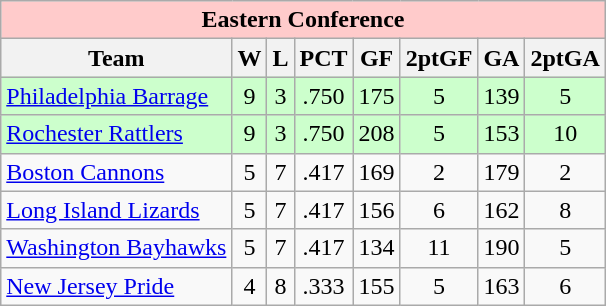<table class="wikitable">
<tr bgcolor="#ffcbcb">
<td colspan="9" align="center"><strong>Eastern Conference</strong></td>
</tr>
<tr bgcolor="#efefef">
<th>Team</th>
<th>W</th>
<th>L</th>
<th>PCT</th>
<th>GF</th>
<th>2ptGF</th>
<th>GA</th>
<th>2ptGA</th>
</tr>
<tr align="center" bgcolor="#ccffcc">
<td align="left"><a href='#'>Philadelphia Barrage</a></td>
<td>9</td>
<td>3</td>
<td>.750</td>
<td>175</td>
<td>5</td>
<td>139</td>
<td>5</td>
</tr>
<tr align="center" bgcolor="#ccffcc">
<td align="left"><a href='#'>Rochester Rattlers</a></td>
<td>9</td>
<td>3</td>
<td>.750</td>
<td>208</td>
<td>5</td>
<td>153</td>
<td>10</td>
</tr>
<tr align="center">
<td align="left"><a href='#'>Boston Cannons</a></td>
<td>5</td>
<td>7</td>
<td>.417</td>
<td>169</td>
<td>2</td>
<td>179</td>
<td>2</td>
</tr>
<tr align="center">
<td align="left"><a href='#'>Long Island Lizards</a></td>
<td>5</td>
<td>7</td>
<td>.417</td>
<td>156</td>
<td>6</td>
<td>162</td>
<td>8</td>
</tr>
<tr align="center">
<td align="left"><a href='#'>Washington Bayhawks</a></td>
<td>5</td>
<td>7</td>
<td>.417</td>
<td>134</td>
<td>11</td>
<td>190</td>
<td>5</td>
</tr>
<tr align="center">
<td align="left"><a href='#'>New Jersey Pride</a></td>
<td>4</td>
<td>8</td>
<td>.333</td>
<td>155</td>
<td>5</td>
<td>163</td>
<td>6</td>
</tr>
</table>
